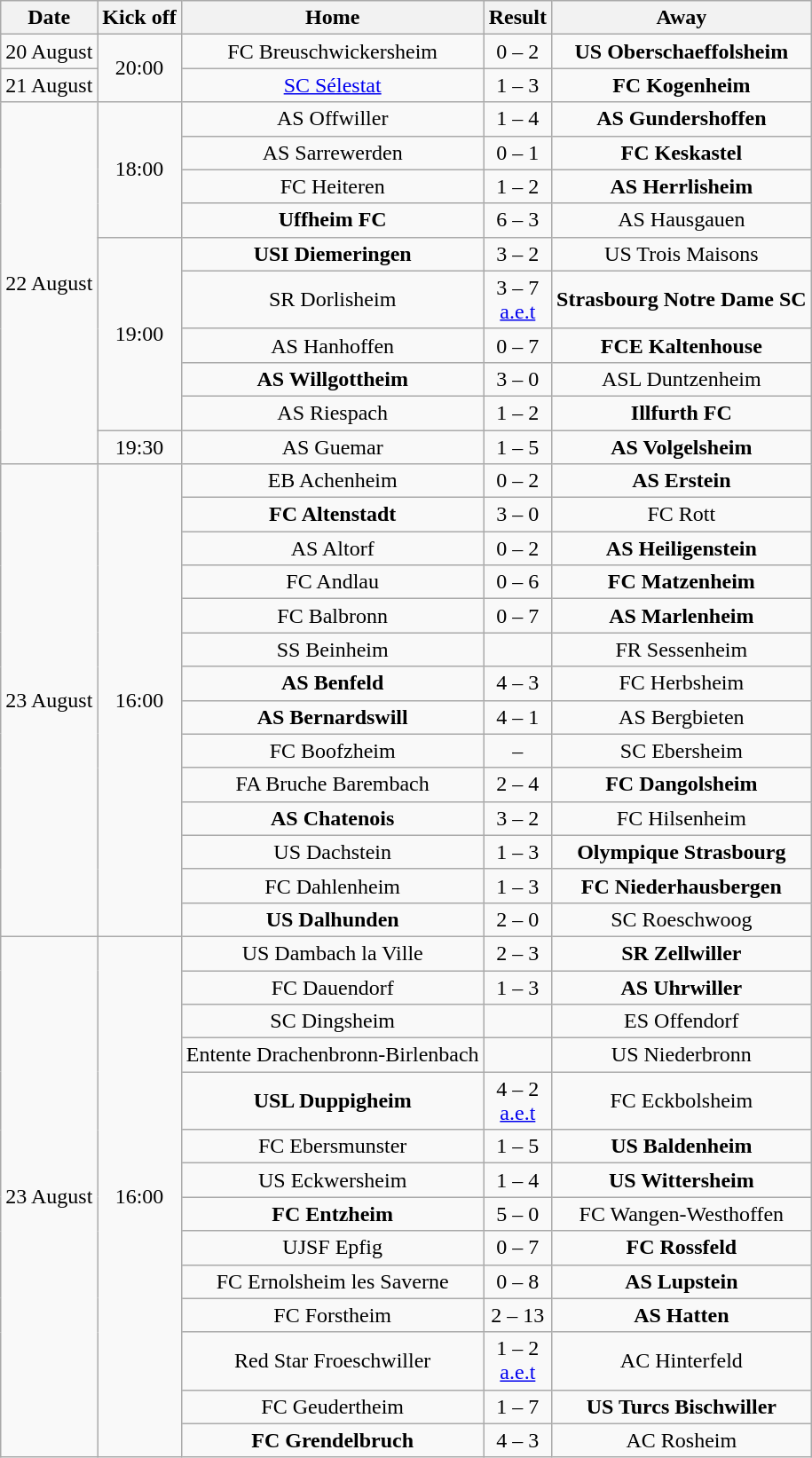<table class="wikitable" style="text-align: center">
<tr>
<th scope="col">Date</th>
<th scope="col">Kick off</th>
<th scope="col">Home</th>
<th scope="col">Result</th>
<th scope="col">Away</th>
</tr>
<tr>
<td>20 August</td>
<td rowspan="2">20:00</td>
<td>FC Breuschwickersheim</td>
<td>0 – 2</td>
<td><strong>US Oberschaeffolsheim</strong></td>
</tr>
<tr>
<td>21 August</td>
<td><a href='#'>SC Sélestat</a></td>
<td>1 – 3</td>
<td><strong>FC Kogenheim</strong></td>
</tr>
<tr>
<td rowspan="10">22 August</td>
<td rowspan="4">18:00</td>
<td>AS Offwiller</td>
<td>1 – 4</td>
<td><strong>AS Gundershoffen</strong></td>
</tr>
<tr>
<td>AS Sarrewerden</td>
<td>0 – 1</td>
<td><strong>FC Keskastel</strong></td>
</tr>
<tr>
<td>FC Heiteren</td>
<td>1 – 2</td>
<td><strong>AS Herrlisheim</strong></td>
</tr>
<tr>
<td><strong>Uffheim FC</strong></td>
<td>6 – 3</td>
<td>AS Hausgauen</td>
</tr>
<tr>
<td rowspan="5">19:00</td>
<td><strong>USI Diemeringen</strong></td>
<td>3 – 2</td>
<td>US Trois Maisons</td>
</tr>
<tr>
<td>SR Dorlisheim</td>
<td>3 – 7 <br> <a href='#'>a.e.t</a></td>
<td><strong>Strasbourg Notre Dame SC</strong></td>
</tr>
<tr>
<td>AS Hanhoffen</td>
<td>0 – 7</td>
<td><strong>FCE Kaltenhouse</strong></td>
</tr>
<tr>
<td><strong>AS Willgottheim</strong></td>
<td>3 – 0</td>
<td>ASL Duntzenheim</td>
</tr>
<tr>
<td>AS Riespach</td>
<td>1 – 2</td>
<td><strong>Illfurth FC</strong></td>
</tr>
<tr>
<td>19:30</td>
<td>AS Guemar</td>
<td>1 – 5</td>
<td><strong>AS Volgelsheim</strong></td>
</tr>
<tr>
<td rowspan="14">23 August</td>
<td rowspan="14">16:00</td>
<td>EB Achenheim</td>
<td>0 – 2</td>
<td><strong>AS Erstein</strong></td>
</tr>
<tr>
<td><strong>FC Altenstadt</strong></td>
<td>3 – 0</td>
<td>FC Rott</td>
</tr>
<tr>
<td>AS Altorf</td>
<td>0 – 2</td>
<td><strong>AS Heiligenstein</strong></td>
</tr>
<tr>
<td>FC Andlau</td>
<td>0 – 6</td>
<td><strong>FC Matzenheim</strong></td>
</tr>
<tr>
<td>FC Balbronn</td>
<td>0 – 7</td>
<td><strong>AS Marlenheim</strong></td>
</tr>
<tr>
<td>SS Beinheim</td>
<td></td>
<td>FR Sessenheim</td>
</tr>
<tr>
<td><strong>AS Benfeld</strong></td>
<td>4 – 3</td>
<td>FC Herbsheim</td>
</tr>
<tr>
<td><strong>AS Bernardswill</strong></td>
<td>4 – 1</td>
<td>AS Bergbieten</td>
</tr>
<tr>
<td>FC Boofzheim</td>
<td>–</td>
<td>SC Ebersheim</td>
</tr>
<tr>
<td>FA Bruche Barembach</td>
<td>2 – 4</td>
<td><strong>FC Dangolsheim</strong></td>
</tr>
<tr>
<td><strong>AS Chatenois</strong></td>
<td>3 – 2</td>
<td>FC Hilsenheim</td>
</tr>
<tr>
<td>US Dachstein</td>
<td>1 – 3</td>
<td><strong>Olympique Strasbourg</strong></td>
</tr>
<tr>
<td>FC Dahlenheim</td>
<td>1 – 3</td>
<td><strong>FC Niederhausbergen</strong></td>
</tr>
<tr>
<td><strong>US Dalhunden</strong></td>
<td>2 – 0</td>
<td>SC Roeschwoog</td>
</tr>
<tr>
<td rowspan="14">23 August</td>
<td rowspan="14">16:00</td>
<td>US Dambach la Ville</td>
<td>2 – 3</td>
<td><strong>SR Zellwiller</strong></td>
</tr>
<tr>
<td>FC Dauendorf</td>
<td>1 – 3</td>
<td><strong>AS Uhrwiller</strong></td>
</tr>
<tr>
<td>SC Dingsheim</td>
<td></td>
<td>ES Offendorf</td>
</tr>
<tr>
<td>Entente Drachenbronn-Birlenbach</td>
<td></td>
<td>US Niederbronn</td>
</tr>
<tr>
<td><strong>USL Duppigheim</strong></td>
<td>4 – 2 <br> <a href='#'>a.e.t</a></td>
<td>FC Eckbolsheim</td>
</tr>
<tr>
<td>FC Ebersmunster</td>
<td>1 – 5</td>
<td><strong>US Baldenheim</strong></td>
</tr>
<tr>
<td>US Eckwersheim</td>
<td>1 – 4</td>
<td><strong>US Wittersheim</strong></td>
</tr>
<tr>
<td><strong>FC Entzheim</strong></td>
<td>5 – 0</td>
<td>FC Wangen-Westhoffen</td>
</tr>
<tr>
<td>UJSF Epfig</td>
<td>0 – 7</td>
<td><strong>FC Rossfeld</strong></td>
</tr>
<tr>
<td>FC Ernolsheim les Saverne</td>
<td>0 – 8</td>
<td><strong>AS Lupstein</strong></td>
</tr>
<tr>
<td>FC Forstheim</td>
<td>2 – 13</td>
<td><strong>AS Hatten</strong></td>
</tr>
<tr>
<td>Red Star Froeschwiller</td>
<td>1 – 2 <br> <a href='#'>a.e.t</a></td>
<td>AC Hinterfeld</td>
</tr>
<tr>
<td>FC Geudertheim</td>
<td>1 – 7</td>
<td><strong>US Turcs Bischwiller</strong></td>
</tr>
<tr>
<td><strong>FC Grendelbruch</strong></td>
<td>4 – 3</td>
<td>AC Rosheim</td>
</tr>
</table>
